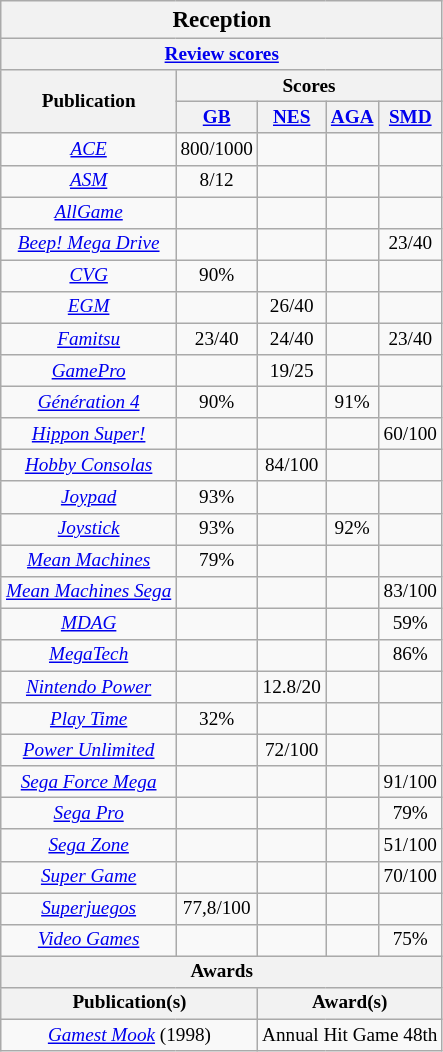<table class="wikitable collapsible" style="float:right; font-size:80%; text-align:center; margin:1em; margin-top:0; padding:0;" cellpadding="0">
<tr>
<th colspan=5 style="font-size: 120%">Reception</th>
</tr>
<tr>
<th colspan=5><a href='#'>Review scores</a></th>
</tr>
<tr>
<th rowspan=2>Publication</th>
<th colspan=4>Scores</th>
</tr>
<tr>
<th><a href='#'>GB</a></th>
<th><a href='#'>NES</a></th>
<th><a href='#'>AGA</a></th>
<th><a href='#'>SMD</a></th>
</tr>
<tr>
<td><em><a href='#'>ACE</a></em></td>
<td>800/1000</td>
<td></td>
<td></td>
<td></td>
</tr>
<tr>
<td><em><a href='#'>ASM</a></em></td>
<td>8/12</td>
<td></td>
<td></td>
<td></td>
</tr>
<tr>
<td><em><a href='#'>AllGame</a></em></td>
<td></td>
<td></td>
<td></td>
<td></td>
</tr>
<tr>
<td><em><a href='#'>Beep! Mega Drive</a></em></td>
<td></td>
<td></td>
<td></td>
<td>23/40</td>
</tr>
<tr>
<td><em><a href='#'>CVG</a></em></td>
<td>90%</td>
<td></td>
<td></td>
<td></td>
</tr>
<tr>
<td><em><a href='#'>EGM</a></em></td>
<td></td>
<td>26/40</td>
<td></td>
<td></td>
</tr>
<tr>
<td><em><a href='#'>Famitsu</a></em></td>
<td>23/40</td>
<td>24/40</td>
<td></td>
<td>23/40</td>
</tr>
<tr>
<td><em><a href='#'>GamePro</a></em></td>
<td></td>
<td>19/25</td>
<td></td>
<td></td>
</tr>
<tr>
<td><em><a href='#'>Génération 4</a></em></td>
<td>90%</td>
<td></td>
<td>91%</td>
<td></td>
</tr>
<tr>
<td><em><a href='#'>Hippon Super!</a></em></td>
<td></td>
<td></td>
<td></td>
<td>60/100</td>
</tr>
<tr>
<td><em><a href='#'>Hobby Consolas</a></em></td>
<td></td>
<td>84/100</td>
<td></td>
<td></td>
</tr>
<tr>
<td><em><a href='#'>Joypad</a></em></td>
<td>93%</td>
<td></td>
<td></td>
<td></td>
</tr>
<tr>
<td><em><a href='#'>Joystick</a></em></td>
<td>93%</td>
<td></td>
<td>92%</td>
<td></td>
</tr>
<tr>
<td><em><a href='#'>Mean Machines</a></em></td>
<td>79%</td>
<td></td>
<td></td>
<td></td>
</tr>
<tr>
<td><em><a href='#'>Mean Machines Sega</a></em></td>
<td></td>
<td></td>
<td></td>
<td>83/100</td>
</tr>
<tr>
<td><em><a href='#'>MDAG</a></em></td>
<td></td>
<td></td>
<td></td>
<td>59%</td>
</tr>
<tr>
<td><em><a href='#'>MegaTech</a></em></td>
<td></td>
<td></td>
<td></td>
<td>86%</td>
</tr>
<tr>
<td><em><a href='#'>Nintendo Power</a></em></td>
<td></td>
<td>12.8/20</td>
<td></td>
<td></td>
</tr>
<tr>
<td><em><a href='#'>Play Time</a></em></td>
<td>32%</td>
<td></td>
<td></td>
<td></td>
</tr>
<tr>
<td><em><a href='#'>Power Unlimited</a></em></td>
<td></td>
<td>72/100</td>
<td></td>
<td></td>
</tr>
<tr>
<td><em><a href='#'>Sega Force Mega</a></em></td>
<td></td>
<td></td>
<td></td>
<td>91/100</td>
</tr>
<tr>
<td><em><a href='#'>Sega Pro</a></em></td>
<td></td>
<td></td>
<td></td>
<td>79%</td>
</tr>
<tr>
<td><em><a href='#'>Sega Zone</a></em></td>
<td></td>
<td></td>
<td></td>
<td>51/100</td>
</tr>
<tr>
<td><em><a href='#'>Super Game</a></em></td>
<td></td>
<td></td>
<td></td>
<td>70/100</td>
</tr>
<tr>
<td><em><a href='#'>Superjuegos</a></em></td>
<td>77,8/100</td>
<td></td>
<td></td>
<td></td>
</tr>
<tr>
<td><em><a href='#'>Video Games</a></em></td>
<td></td>
<td></td>
<td></td>
<td>75%</td>
</tr>
<tr>
<th colspan=5>Awards</th>
</tr>
<tr>
<th colspan=2>Publication(s)</th>
<th colspan=3>Award(s)</th>
</tr>
<tr>
<td colspan=2><em><a href='#'>Gamest Mook</a></em> (1998)</td>
<td colspan=3>Annual Hit Game 48th</td>
</tr>
</table>
